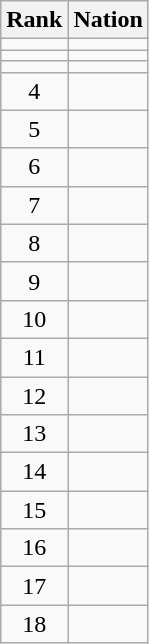<table class="wikitable sortable" style="text-align:left">
<tr>
<th>Rank</th>
<th>Nation</th>
</tr>
<tr>
<td align="center"></td>
<td></td>
</tr>
<tr>
<td align="center"></td>
<td></td>
</tr>
<tr>
<td align="center"></td>
<td></td>
</tr>
<tr>
<td align="center">4</td>
<td></td>
</tr>
<tr>
<td align="center">5</td>
<td></td>
</tr>
<tr>
<td align="center">6</td>
<td></td>
</tr>
<tr>
<td align="center">7</td>
<td></td>
</tr>
<tr>
<td align="center">8</td>
<td></td>
</tr>
<tr>
<td align="center">9</td>
<td></td>
</tr>
<tr>
<td align="center">10</td>
<td></td>
</tr>
<tr>
<td align="center">11</td>
<td></td>
</tr>
<tr>
<td align="center">12</td>
<td></td>
</tr>
<tr>
<td align="center">13</td>
<td></td>
</tr>
<tr>
<td align="center">14</td>
<td></td>
</tr>
<tr>
<td align="center">15</td>
<td></td>
</tr>
<tr>
<td align="center">16</td>
<td></td>
</tr>
<tr>
<td align="center">17</td>
<td></td>
</tr>
<tr>
<td align="center">18</td>
<td></td>
</tr>
</table>
